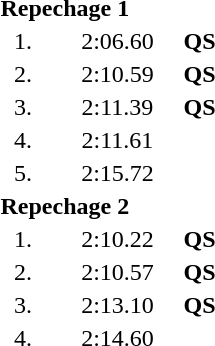<table style="text-align:center">
<tr>
<td colspan=4 align=left><strong>Repechage 1</strong></td>
</tr>
<tr>
<td width=30>1.</td>
<td align=left></td>
<td width=80>2:06.60</td>
<td><strong>QS</strong></td>
</tr>
<tr>
<td>2.</td>
<td align=left></td>
<td>2:10.59</td>
<td><strong>QS</strong></td>
</tr>
<tr>
<td>3.</td>
<td align=left></td>
<td>2:11.39</td>
<td><strong>QS</strong></td>
</tr>
<tr>
<td>4.</td>
<td align=left></td>
<td>2:11.61</td>
<td></td>
</tr>
<tr>
<td>5.</td>
<td align=left></td>
<td>2:15.72</td>
<td></td>
</tr>
<tr>
<td colspan=4 align=left><strong>Repechage 2</strong></td>
</tr>
<tr>
<td>1.</td>
<td align=left></td>
<td>2:10.22</td>
<td><strong>QS</strong></td>
</tr>
<tr>
<td>2.</td>
<td align=left></td>
<td>2:10.57</td>
<td><strong>QS</strong></td>
</tr>
<tr>
<td>3.</td>
<td align=left></td>
<td>2:13.10</td>
<td><strong>QS</strong></td>
</tr>
<tr>
<td>4.</td>
<td align=left></td>
<td>2:14.60</td>
<td></td>
</tr>
</table>
